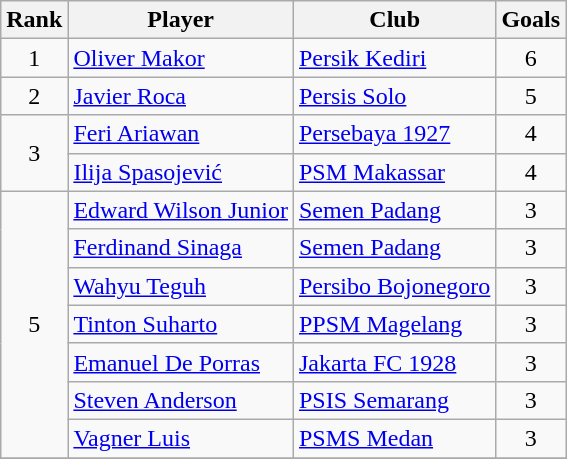<table class="wikitable sortable" style="text-align:center">
<tr>
<th>Rank</th>
<th>Player</th>
<th>Club</th>
<th>Goals</th>
</tr>
<tr>
<td>1</td>
<td align="left"> <a href='#'>Oliver Makor</a></td>
<td align="left"><a href='#'>Persik Kediri</a></td>
<td>6</td>
</tr>
<tr>
<td rowspan="1">2</td>
<td align="left"> <a href='#'>Javier Roca</a></td>
<td align="left"><a href='#'>Persis Solo</a></td>
<td>5</td>
</tr>
<tr>
<td rowspan="2">3</td>
<td align="left"> <a href='#'>Feri Ariawan</a></td>
<td align="left"><a href='#'>Persebaya 1927</a></td>
<td>4</td>
</tr>
<tr>
<td align="left"> <a href='#'>Ilija Spasojević</a></td>
<td align="left"><a href='#'>PSM Makassar</a></td>
<td>4</td>
</tr>
<tr>
<td rowspan="7">5</td>
<td align="left"> <a href='#'>Edward Wilson Junior</a></td>
<td align="left"><a href='#'>Semen Padang</a></td>
<td>3</td>
</tr>
<tr>
<td align="left"> <a href='#'>Ferdinand Sinaga</a></td>
<td align="left"><a href='#'>Semen Padang</a></td>
<td>3</td>
</tr>
<tr>
<td align="left"> <a href='#'>Wahyu Teguh</a></td>
<td align="left"><a href='#'>Persibo Bojonegoro</a></td>
<td>3</td>
</tr>
<tr>
<td align="left"> <a href='#'>Tinton Suharto</a></td>
<td align="left"><a href='#'>PPSM Magelang</a></td>
<td>3</td>
</tr>
<tr>
<td align="left"> <a href='#'>Emanuel De Porras</a></td>
<td align="left"><a href='#'>Jakarta FC 1928</a></td>
<td>3</td>
</tr>
<tr>
<td align="left"> <a href='#'>Steven Anderson</a></td>
<td align="left"><a href='#'>PSIS Semarang</a></td>
<td>3</td>
</tr>
<tr>
<td align="left"> <a href='#'>Vagner Luis</a></td>
<td align="left"><a href='#'>PSMS Medan</a></td>
<td>3</td>
</tr>
<tr>
</tr>
</table>
